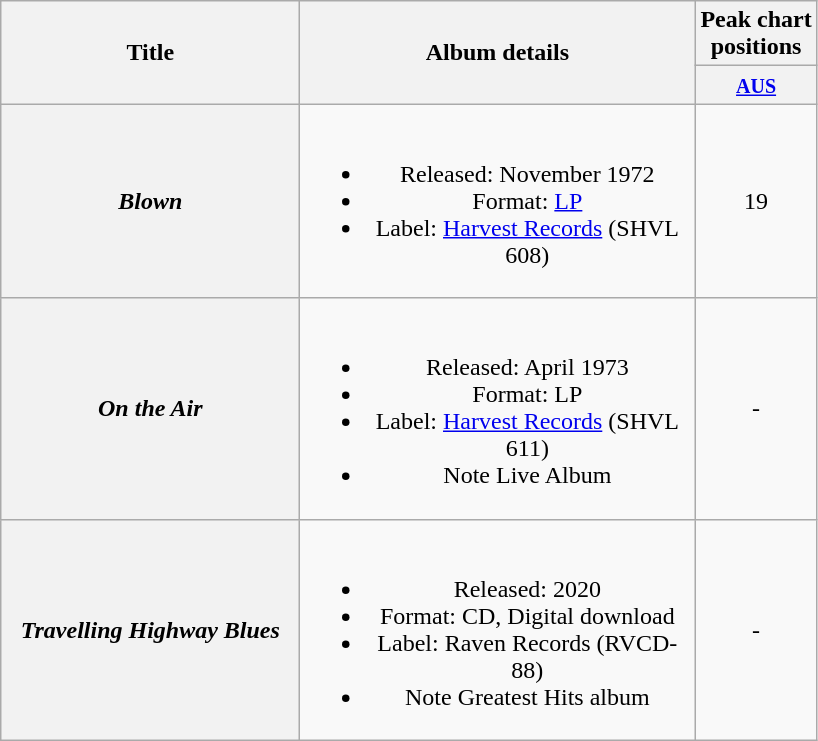<table class="wikitable plainrowheaders" style="text-align:center;" border="1">
<tr>
<th scope="col" rowspan="2" style="width:12em;">Title</th>
<th scope="col" rowspan="2" style="width:16em;">Album details</th>
<th scope="col" colspan="1">Peak chart<br>positions</th>
</tr>
<tr>
<th scope="col" style="text-align:center;"><small><a href='#'>AUS</a><br></small></th>
</tr>
<tr>
<th scope="row"><em>Blown</em></th>
<td><br><ul><li>Released: November 1972</li><li>Format: <a href='#'>LP</a></li><li>Label: <a href='#'>Harvest Records</a> (SHVL 608)</li></ul></td>
<td align="center">19</td>
</tr>
<tr>
<th scope="row"><em>On the Air</em></th>
<td><br><ul><li>Released: April 1973</li><li>Format: LP</li><li>Label: <a href='#'>Harvest Records</a> (SHVL 611)</li><li>Note Live Album</li></ul></td>
<td align="center">-</td>
</tr>
<tr>
<th scope="row"><em>Travelling Highway Blues</em></th>
<td><br><ul><li>Released: 2020</li><li>Format: CD, Digital download</li><li>Label: Raven Records (RVCD-88)</li><li>Note Greatest Hits album</li></ul></td>
<td align="center">-</td>
</tr>
</table>
